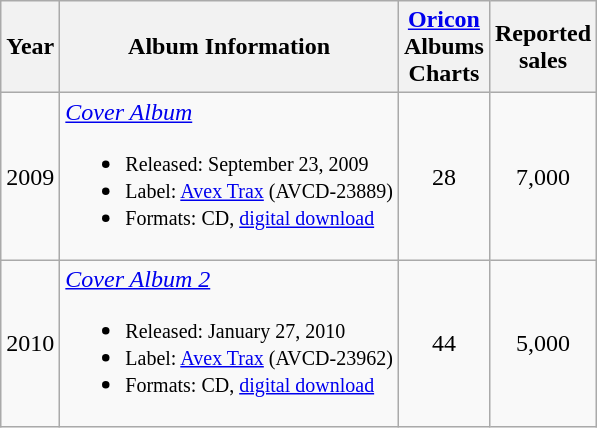<table class="wikitable">
<tr>
<th rowspan="1">Year</th>
<th rowspan="1">Album Information</th>
<th colspan="1"><a href='#'>Oricon</a><br>Albums<br>Charts<br></th>
<th colspan="1">Reported<br>sales<br></th>
</tr>
<tr>
<td align="center">2009</td>
<td><em><a href='#'>Cover Album</a></em><br><ul><li><small>Released: September 23, 2009</small></li><li><small>Label: <a href='#'>Avex Trax</a> (AVCD-23889)</small></li><li><small>Formats: CD, <a href='#'>digital download</a></small></li></ul></td>
<td align="center">28</td>
<td align="center">7,000</td>
</tr>
<tr>
<td align="center">2010</td>
<td><em><a href='#'>Cover Album 2</a></em><br><ul><li><small>Released: January 27, 2010</small></li><li><small>Label: <a href='#'>Avex Trax</a> (AVCD-23962)</small></li><li><small>Formats: CD, <a href='#'>digital download</a></small></li></ul></td>
<td align="center">44</td>
<td align="center">5,000</td>
</tr>
</table>
